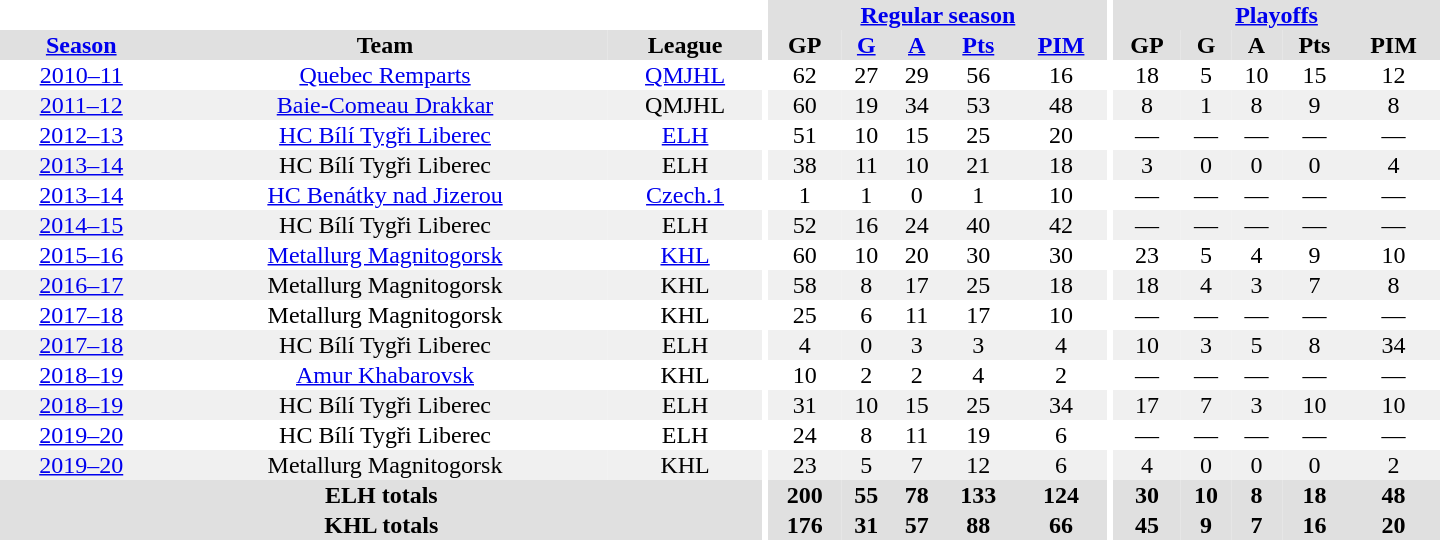<table border="0" cellpadding="1" cellspacing="0" style="text-align:center; width:60em">
<tr bgcolor="#e0e0e0">
<th colspan="3" bgcolor="#ffffff"></th>
<th rowspan="99" bgcolor="#ffffff"></th>
<th colspan="5"><a href='#'>Regular season</a></th>
<th rowspan="99" bgcolor="#ffffff"></th>
<th colspan="5"><a href='#'>Playoffs</a></th>
</tr>
<tr bgcolor="#e0e0e0">
<th><a href='#'>Season</a></th>
<th>Team</th>
<th>League</th>
<th>GP</th>
<th><a href='#'>G</a></th>
<th><a href='#'>A</a></th>
<th><a href='#'>Pts</a></th>
<th><a href='#'>PIM</a></th>
<th>GP</th>
<th>G</th>
<th>A</th>
<th>Pts</th>
<th>PIM</th>
</tr>
<tr>
<td><a href='#'>2010–11</a></td>
<td><a href='#'>Quebec Remparts</a></td>
<td><a href='#'>QMJHL</a></td>
<td>62</td>
<td>27</td>
<td>29</td>
<td>56</td>
<td>16</td>
<td>18</td>
<td>5</td>
<td>10</td>
<td>15</td>
<td>12</td>
</tr>
<tr bgcolor="#f0f0f0">
<td><a href='#'>2011–12</a></td>
<td><a href='#'>Baie-Comeau Drakkar</a></td>
<td>QMJHL</td>
<td>60</td>
<td>19</td>
<td>34</td>
<td>53</td>
<td>48</td>
<td>8</td>
<td>1</td>
<td>8</td>
<td>9</td>
<td>8</td>
</tr>
<tr>
<td><a href='#'>2012–13</a></td>
<td><a href='#'>HC Bílí Tygři Liberec</a></td>
<td><a href='#'>ELH</a></td>
<td>51</td>
<td>10</td>
<td>15</td>
<td>25</td>
<td>20</td>
<td>—</td>
<td>—</td>
<td>—</td>
<td>—</td>
<td>—</td>
</tr>
<tr bgcolor="#f0f0f0">
<td><a href='#'>2013–14</a></td>
<td>HC Bílí Tygři Liberec</td>
<td>ELH</td>
<td>38</td>
<td>11</td>
<td>10</td>
<td>21</td>
<td>18</td>
<td>3</td>
<td>0</td>
<td>0</td>
<td>0</td>
<td>4</td>
</tr>
<tr>
<td><a href='#'>2013–14</a></td>
<td><a href='#'>HC Benátky nad Jizerou</a></td>
<td><a href='#'>Czech.1</a></td>
<td>1</td>
<td>1</td>
<td>0</td>
<td>1</td>
<td>10</td>
<td>—</td>
<td>—</td>
<td>—</td>
<td>—</td>
<td>—</td>
</tr>
<tr bgcolor="#f0f0f0">
<td><a href='#'>2014–15</a></td>
<td>HC Bílí Tygři Liberec</td>
<td>ELH</td>
<td>52</td>
<td>16</td>
<td>24</td>
<td>40</td>
<td>42</td>
<td>—</td>
<td>—</td>
<td>—</td>
<td>—</td>
<td>—</td>
</tr>
<tr>
<td><a href='#'>2015–16</a></td>
<td><a href='#'>Metallurg Magnitogorsk</a></td>
<td><a href='#'>KHL</a></td>
<td>60</td>
<td>10</td>
<td>20</td>
<td>30</td>
<td>30</td>
<td>23</td>
<td>5</td>
<td>4</td>
<td>9</td>
<td>10</td>
</tr>
<tr bgcolor="#f0f0f0">
<td><a href='#'>2016–17</a></td>
<td>Metallurg Magnitogorsk</td>
<td>KHL</td>
<td>58</td>
<td>8</td>
<td>17</td>
<td>25</td>
<td>18</td>
<td>18</td>
<td>4</td>
<td>3</td>
<td>7</td>
<td>8</td>
</tr>
<tr>
<td><a href='#'>2017–18</a></td>
<td>Metallurg Magnitogorsk</td>
<td>KHL</td>
<td>25</td>
<td>6</td>
<td>11</td>
<td>17</td>
<td>10</td>
<td>—</td>
<td>—</td>
<td>—</td>
<td>—</td>
<td>—</td>
</tr>
<tr bgcolor="#f0f0f0">
<td><a href='#'>2017–18</a></td>
<td>HC Bílí Tygři Liberec</td>
<td>ELH</td>
<td>4</td>
<td>0</td>
<td>3</td>
<td>3</td>
<td>4</td>
<td>10</td>
<td>3</td>
<td>5</td>
<td>8</td>
<td>34</td>
</tr>
<tr>
<td><a href='#'>2018–19</a></td>
<td><a href='#'>Amur Khabarovsk</a></td>
<td>KHL</td>
<td>10</td>
<td>2</td>
<td>2</td>
<td>4</td>
<td>2</td>
<td>—</td>
<td>—</td>
<td>—</td>
<td>—</td>
<td>—</td>
</tr>
<tr bgcolor="#f0f0f0">
<td><a href='#'>2018–19</a></td>
<td>HC Bílí Tygři Liberec</td>
<td>ELH</td>
<td>31</td>
<td>10</td>
<td>15</td>
<td>25</td>
<td>34</td>
<td>17</td>
<td>7</td>
<td>3</td>
<td>10</td>
<td>10</td>
</tr>
<tr>
<td><a href='#'>2019–20</a></td>
<td>HC Bílí Tygři Liberec</td>
<td>ELH</td>
<td>24</td>
<td>8</td>
<td>11</td>
<td>19</td>
<td>6</td>
<td>—</td>
<td>—</td>
<td>—</td>
<td>—</td>
<td>—</td>
</tr>
<tr bgcolor="#f0f0f0">
<td><a href='#'>2019–20</a></td>
<td>Metallurg Magnitogorsk</td>
<td>KHL</td>
<td>23</td>
<td>5</td>
<td>7</td>
<td>12</td>
<td>6</td>
<td>4</td>
<td>0</td>
<td>0</td>
<td>0</td>
<td>2</td>
</tr>
<tr bgcolor="#e0e0e0">
<th colspan="3">ELH totals</th>
<th>200</th>
<th>55</th>
<th>78</th>
<th>133</th>
<th>124</th>
<th>30</th>
<th>10</th>
<th>8</th>
<th>18</th>
<th>48</th>
</tr>
<tr bgcolor="#e0e0e0">
<th colspan="3">KHL totals</th>
<th>176</th>
<th>31</th>
<th>57</th>
<th>88</th>
<th>66</th>
<th>45</th>
<th>9</th>
<th>7</th>
<th>16</th>
<th>20</th>
</tr>
</table>
